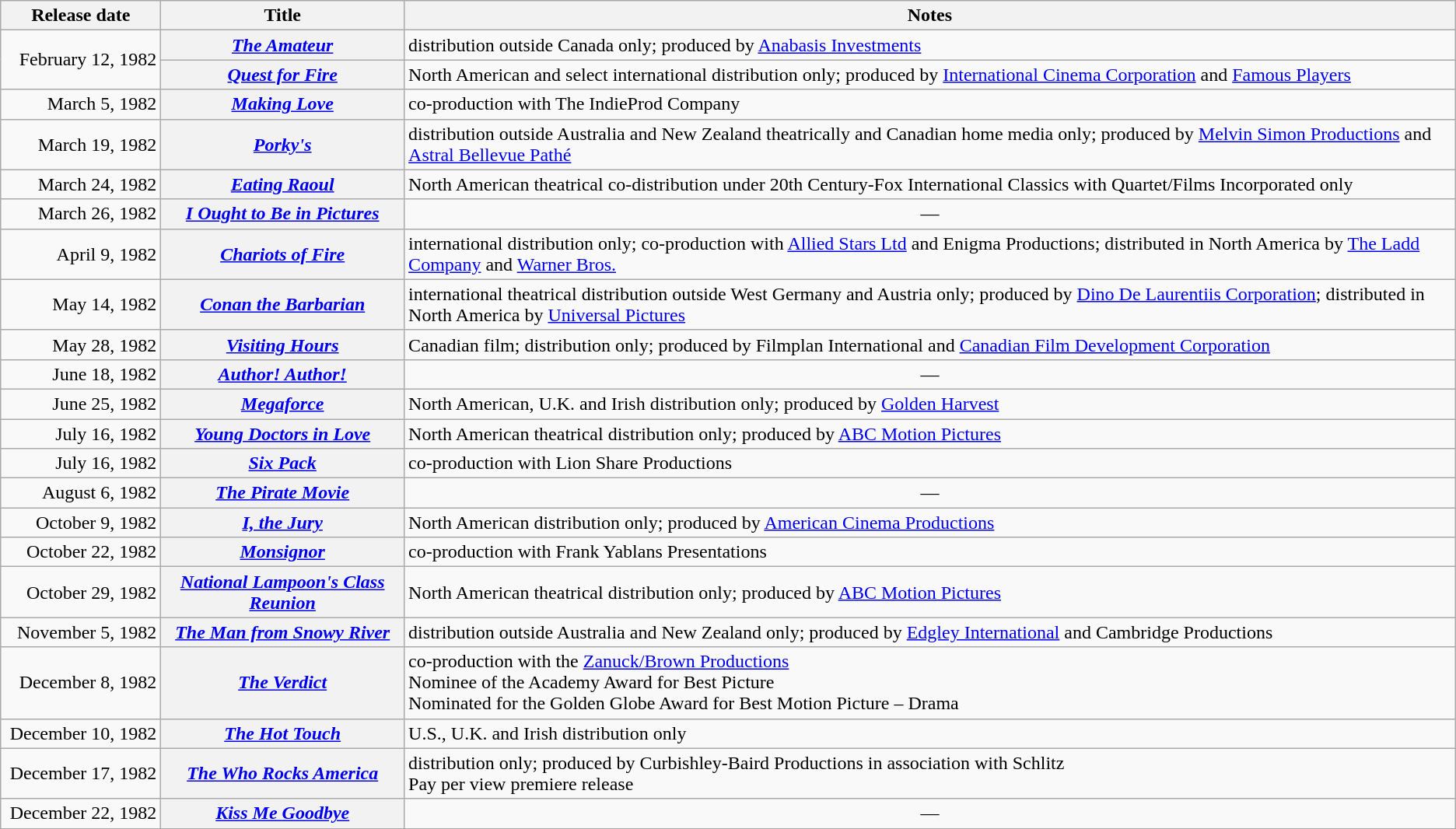<table class="wikitable plainrowheaders sortable">
<tr>
<th scope="col" style="width:130px;">Release date</th>
<th scope="col">Title</th>
<th scope="col" class="unsortable">Notes</th>
</tr>
<tr>
<td style="text-align:right;" rowspan="2">February 12, 1982</td>
<th scope="row"><em><a href='#'>The Amateur</a></em></th>
<td>distribution outside Canada only; produced by <a href='#'>Anabasis Investments</a></td>
</tr>
<tr>
<th scope="row"><em><a href='#'>Quest for Fire</a></em></th>
<td>North American and select international distribution only; produced by <a href='#'>International Cinema Corporation</a> and <a href='#'>Famous Players</a></td>
</tr>
<tr>
<td style="text-align:right;">March 5, 1982</td>
<th scope="row"><em><a href='#'>Making Love</a></em></th>
<td>co-production with The IndieProd Company</td>
</tr>
<tr>
<td style="text-align:right;">March 19, 1982</td>
<th scope="row"><em><a href='#'>Porky's</a></em></th>
<td>distribution outside Australia and New Zealand theatrically and Canadian home media only; produced by <a href='#'>Melvin Simon Productions</a> and <a href='#'>Astral Bellevue Pathé</a></td>
</tr>
<tr>
<td style="text-align:right;">March 24, 1982</td>
<th scope="row"><em><a href='#'>Eating Raoul</a></em></th>
<td>North American theatrical co-distribution under 20th Century-Fox International Classics with Quartet/Films Incorporated only</td>
</tr>
<tr>
<td style="text-align:right;">March 26, 1982</td>
<th scope="row"><em><a href='#'>I Ought to Be in Pictures</a></em></th>
<td align="center">—</td>
</tr>
<tr>
<td style="text-align:right;">April 9, 1982</td>
<th scope="row"><em><a href='#'>Chariots of Fire</a></em></th>
<td>international distribution only; co-production with <a href='#'>Allied Stars Ltd</a> and Enigma Productions; distributed in North America by <a href='#'>The Ladd Company</a> and <a href='#'>Warner Bros.</a></td>
</tr>
<tr>
<td style="text-align:right;">May 14, 1982</td>
<th scope="row"><em><a href='#'>Conan the Barbarian</a></em></th>
<td>international theatrical distribution outside West Germany and Austria only; produced by <a href='#'>Dino De Laurentiis Corporation</a>; distributed in North America by <a href='#'>Universal Pictures</a></td>
</tr>
<tr>
<td style="text-align:right;">May 28, 1982</td>
<th scope="row"><em><a href='#'>Visiting Hours</a></em></th>
<td>Canadian film; distribution only; produced by Filmplan International and <a href='#'>Canadian Film Development Corporation</a></td>
</tr>
<tr>
<td style="text-align:right;">June 18, 1982</td>
<th scope="row"><em><a href='#'>Author! Author!</a></em></th>
<td align="center">—</td>
</tr>
<tr>
<td style="text-align:right;">June 25, 1982</td>
<th scope="row"><em><a href='#'>Megaforce</a></em></th>
<td>North American, U.K. and Irish distribution only; produced by <a href='#'>Golden Harvest</a></td>
</tr>
<tr>
<td style="text-align:right;">July 16, 1982</td>
<th scope="row"><em><a href='#'>Young Doctors in Love</a></em></th>
<td>North American theatrical distribution only; produced by <a href='#'>ABC Motion Pictures</a></td>
</tr>
<tr>
<td style="text-align:right;">July 16, 1982</td>
<th scope="row"><em><a href='#'>Six Pack</a></em></th>
<td>co-production with Lion Share Productions</td>
</tr>
<tr>
<td style="text-align:right;">August 6, 1982</td>
<th scope="row"><em><a href='#'>The Pirate Movie</a></em></th>
<td align="center">—</td>
</tr>
<tr>
<td style="text-align:right;">October 9, 1982</td>
<th scope="row"><em><a href='#'>I, the Jury</a></em></th>
<td>North American distribution only; produced by <a href='#'>American Cinema Productions</a></td>
</tr>
<tr>
<td style="text-align:right;">October 22, 1982</td>
<th scope="row"><em><a href='#'>Monsignor</a></em></th>
<td>co-production with Frank Yablans Presentations</td>
</tr>
<tr>
<td style="text-align:right;">October 29, 1982</td>
<th scope="row"><em><a href='#'>National Lampoon's Class Reunion</a></em></th>
<td>North American theatrical distribution only; produced by <a href='#'>ABC Motion Pictures</a></td>
</tr>
<tr>
<td style="text-align:right;">November 5, 1982</td>
<th scope="row"><em><a href='#'>The Man from Snowy River</a></em></th>
<td>distribution outside Australia and New Zealand only; produced by <a href='#'>Edgley International</a> and Cambridge Productions</td>
</tr>
<tr>
<td style="text-align:right;">December 8, 1982</td>
<th scope="row"><em><a href='#'>The Verdict</a></em></th>
<td>co-production with the <a href='#'>Zanuck/Brown Productions</a><br>Nominee of the Academy Award for Best Picture<br>Nominated for the Golden Globe Award for Best Motion Picture – Drama</td>
</tr>
<tr>
<td style="text-align:right;">December 10, 1982</td>
<th scope="row"><em><a href='#'>The Hot Touch</a></em></th>
<td>U.S., U.K. and Irish distribution only</td>
</tr>
<tr>
<td style="text-align:right;">December 17, 1982</td>
<th scope="row"><em><a href='#'>The Who Rocks America</a></em></th>
<td>distribution only; produced by Curbishley-Baird Productions in association with Schlitz<br>Pay per view premiere release</td>
</tr>
<tr>
<td style="text-align:right;">December 22, 1982</td>
<th scope="row"><em><a href='#'>Kiss Me Goodbye</a></em></th>
<td align="center">—</td>
</tr>
<tr>
</tr>
</table>
